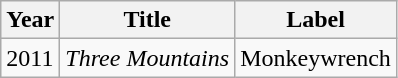<table class="wikitable">
<tr>
<th><strong>Year</strong></th>
<th><strong>Title</strong></th>
<th><strong>Label</strong></th>
</tr>
<tr>
<td>2011</td>
<td><em>Three Mountains</em></td>
<td>Monkeywrench</td>
</tr>
</table>
